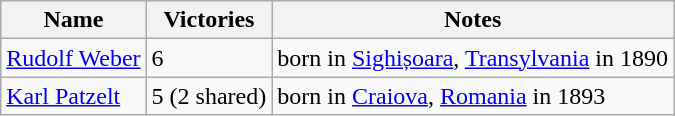<table class="wikitable sortable">
<tr>
<th>Name</th>
<th>Victories</th>
<th>Notes</th>
</tr>
<tr>
<td><a href='#'>Rudolf Weber</a></td>
<td>6</td>
<td>born in <a href='#'>Sighișoara</a>, <a href='#'>Transylvania</a> in 1890</td>
</tr>
<tr>
<td><a href='#'>Karl Patzelt</a></td>
<td>5 (2 shared)</td>
<td>born in <a href='#'>Craiova</a>, <a href='#'>Romania</a> in 1893</td>
</tr>
</table>
